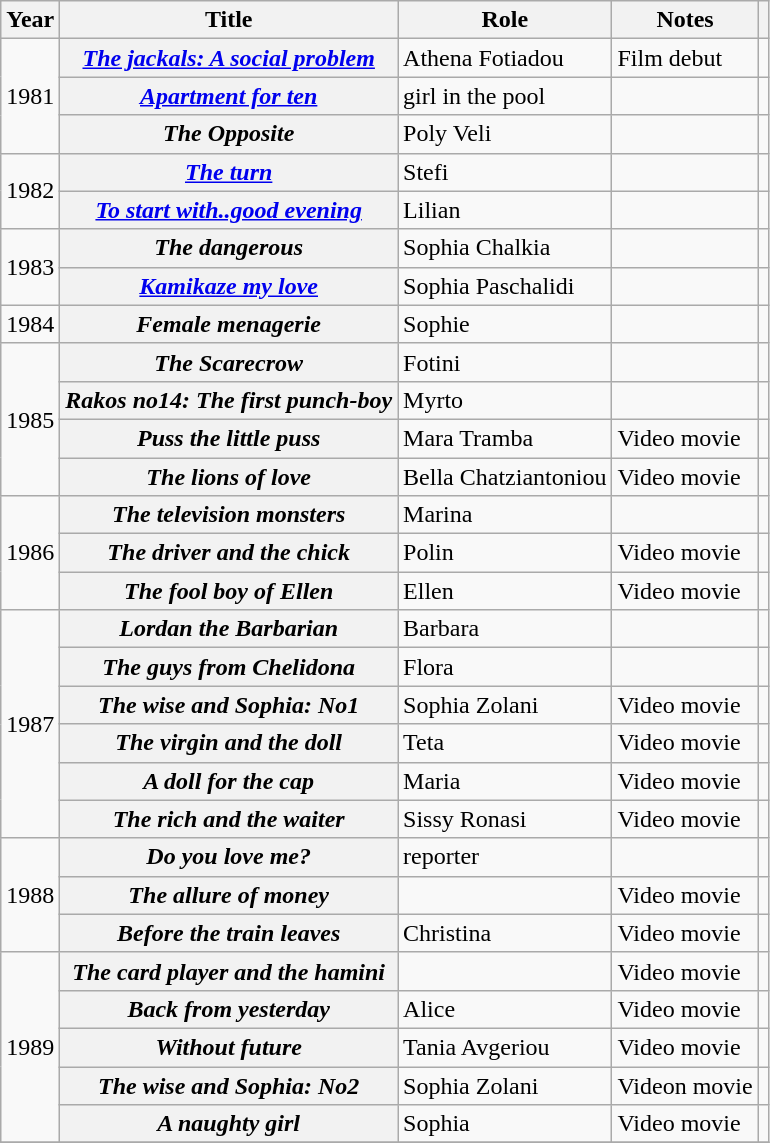<table class="wikitable plainrowheaders sortable" style="margin-right: 0;">
<tr>
<th scope="col">Year</th>
<th scope="col">Title</th>
<th scope="col">Role</th>
<th scope="col" class="unsortable">Notes</th>
<th scope="col" class="unsortable"></th>
</tr>
<tr>
<td rowspan="3">1981</td>
<th scope="row"><em><a href='#'>The jackals: A social problem</a></em></th>
<td>Athena Fotiadou</td>
<td>Film debut</td>
<td></td>
</tr>
<tr>
<th scope="row"><em><a href='#'>Apartment for ten</a></em></th>
<td>girl in the pool</td>
<td></td>
<td></td>
</tr>
<tr>
<th scope="row"><em>The Opposite</em></th>
<td>Poly Veli</td>
<td></td>
<td></td>
</tr>
<tr>
<td rowspan="2">1982</td>
<th scope="row"><em><a href='#'>The turn</a></em></th>
<td>Stefi</td>
<td></td>
<td></td>
</tr>
<tr>
<th scope="row"><em><a href='#'>To start with..good evening</a></em></th>
<td>Lilian</td>
<td></td>
<td></td>
</tr>
<tr>
<td rowspan="2">1983</td>
<th scope="row"><em>The dangerous</em></th>
<td>Sophia Chalkia</td>
<td></td>
<td></td>
</tr>
<tr>
<th scope="row"><em><a href='#'>Kamikaze my love</a></em></th>
<td>Sophia Paschalidi</td>
<td></td>
<td></td>
</tr>
<tr>
<td>1984</td>
<th scope="row"><em>Female menagerie</em></th>
<td>Sophie</td>
<td></td>
<td></td>
</tr>
<tr>
<td rowspan="4">1985</td>
<th scope="row"><em>The Scarecrow</em></th>
<td>Fotini</td>
<td></td>
<td></td>
</tr>
<tr>
<th scope="row"><em>Rakos no14: The first punch-boy</em></th>
<td>Myrto</td>
<td></td>
<td></td>
</tr>
<tr>
<th scope="row"><em>Puss the little puss</em></th>
<td>Mara Tramba</td>
<td>Video movie</td>
<td></td>
</tr>
<tr>
<th scope="row"><em>The lions of love</em></th>
<td>Bella Chatziantoniou</td>
<td>Video movie</td>
<td></td>
</tr>
<tr>
<td rowspan="3">1986</td>
<th scope="row"><em>The television monsters</em></th>
<td>Marina</td>
<td></td>
<td></td>
</tr>
<tr>
<th scope="row"><em>The driver and the chick</em></th>
<td>Polin</td>
<td>Video movie</td>
<td></td>
</tr>
<tr>
<th scope="row"><em>The fool boy of Ellen</em></th>
<td>Ellen</td>
<td>Video movie</td>
<td></td>
</tr>
<tr>
<td rowspan="6">1987</td>
<th scope="row"><em>Lordan the Barbarian</em></th>
<td>Barbara</td>
<td></td>
<td></td>
</tr>
<tr>
<th scope="row"><em>The guys from Chelidona</em></th>
<td>Flora</td>
<td></td>
<td></td>
</tr>
<tr>
<th scope="row"><em>The wise and Sophia: No1</em></th>
<td>Sophia Zolani</td>
<td>Video movie</td>
<td></td>
</tr>
<tr>
<th scope="row"><em>The virgin and the doll</em></th>
<td>Teta</td>
<td>Video movie</td>
<td></td>
</tr>
<tr>
<th scope="row"><em>A doll for the cap</em></th>
<td>Maria</td>
<td>Video movie</td>
<td></td>
</tr>
<tr>
<th scope="row"><em>The rich and the waiter</em></th>
<td>Sissy Ronasi</td>
<td>Video movie</td>
<td></td>
</tr>
<tr>
<td rowspan="3">1988</td>
<th scope="row"><em>Do you love me?</em></th>
<td>reporter</td>
<td></td>
<td></td>
</tr>
<tr>
<th scope="row"><em>The allure of money</em></th>
<td></td>
<td>Video movie</td>
<td></td>
</tr>
<tr>
<th scope="row"><em>Before the train leaves</em></th>
<td>Christina</td>
<td>Video movie</td>
<td></td>
</tr>
<tr>
<td rowspan="5">1989</td>
<th scope="row"><em>The card player and the hamini</em></th>
<td></td>
<td>Video movie</td>
<td></td>
</tr>
<tr>
<th scope="row"><em>Back from yesterday</em></th>
<td>Alice</td>
<td>Video movie</td>
<td></td>
</tr>
<tr>
<th scope="row"><em>Without future</em></th>
<td>Tania Avgeriou</td>
<td>Video movie</td>
<td></td>
</tr>
<tr>
<th scope="row"><em>The wise and Sophia: No2</em></th>
<td>Sophia Zolani</td>
<td>Videon movie</td>
<td></td>
</tr>
<tr>
<th scope="row"><em>A naughty girl</em></th>
<td>Sophia</td>
<td>Video movie</td>
<td></td>
</tr>
<tr>
</tr>
</table>
